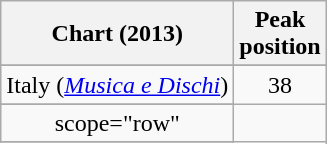<table class="wikitable sortable" style="text-align:center">
<tr>
<th>Chart (2013)</th>
<th>Peak<br>position</th>
</tr>
<tr>
</tr>
<tr>
</tr>
<tr>
</tr>
<tr>
</tr>
<tr>
</tr>
<tr>
</tr>
<tr>
</tr>
<tr>
</tr>
<tr>
<td>Italy (<em><a href='#'>Musica e Dischi</a></em>)</td>
<td>38</td>
</tr>
<tr>
</tr>
<tr>
</tr>
<tr>
</tr>
<tr>
<td>scope="row" </td>
</tr>
<tr>
</tr>
</table>
